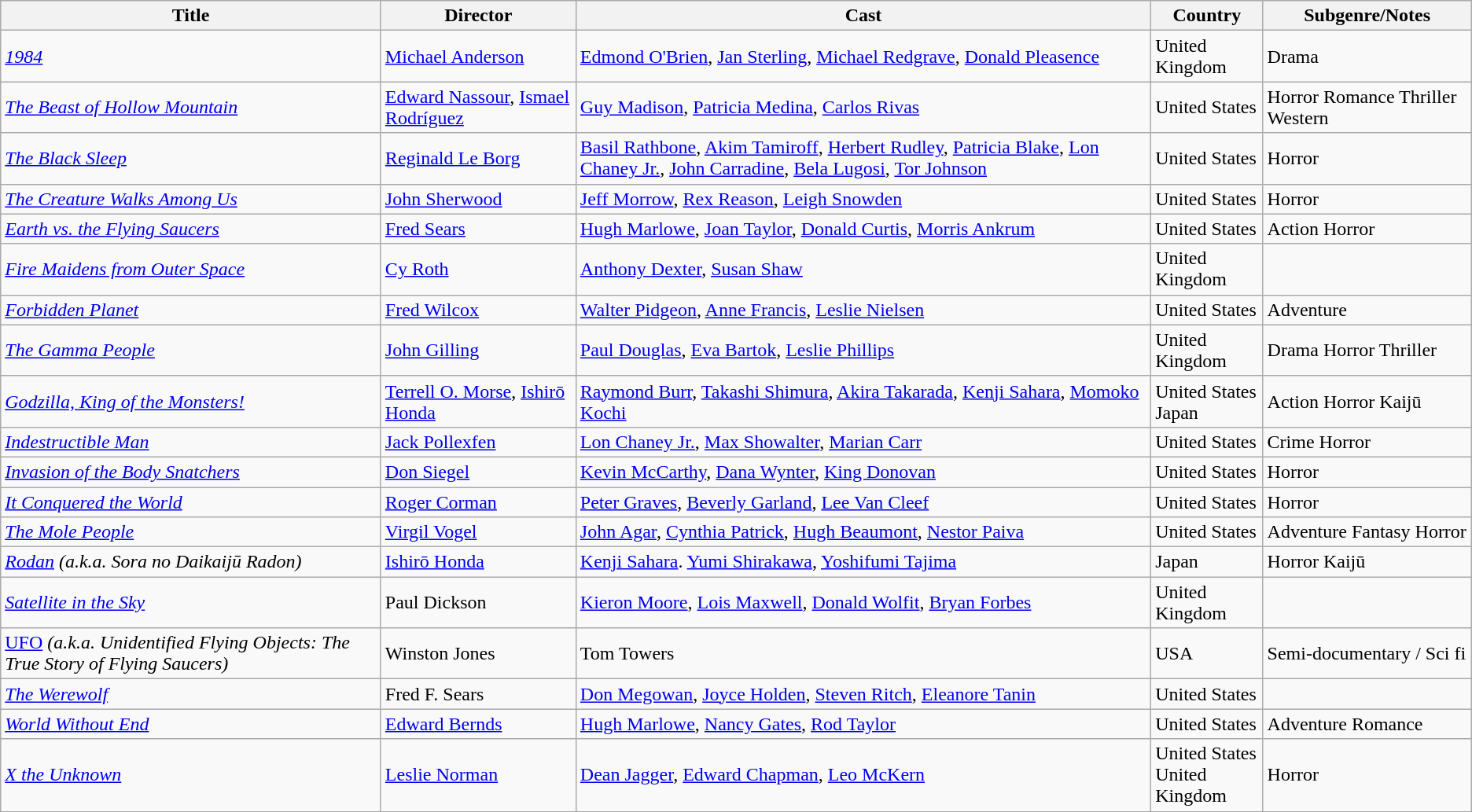<table class="wikitable sortable">
<tr>
<th scope="col">Title</th>
<th scope="col">Director</th>
<th scope="col" class="unsortable">Cast</th>
<th scope="col">Country</th>
<th scope="col">Subgenre/Notes</th>
</tr>
<tr>
<td><em><a href='#'>1984</a></em></td>
<td><a href='#'>Michael Anderson</a></td>
<td><a href='#'>Edmond O'Brien</a>, <a href='#'>Jan Sterling</a>, <a href='#'>Michael Redgrave</a>, <a href='#'>Donald Pleasence</a></td>
<td>United Kingdom</td>
<td>Drama</td>
</tr>
<tr>
<td><em><a href='#'>The Beast of Hollow Mountain</a></em></td>
<td><a href='#'>Edward Nassour</a>, <a href='#'>Ismael Rodríguez</a></td>
<td><a href='#'>Guy Madison</a>, <a href='#'>Patricia Medina</a>, <a href='#'>Carlos Rivas</a></td>
<td>United States</td>
<td>Horror Romance Thriller Western</td>
</tr>
<tr>
<td><em><a href='#'>The Black Sleep</a></em></td>
<td><a href='#'>Reginald Le Borg</a></td>
<td><a href='#'>Basil Rathbone</a>, <a href='#'>Akim Tamiroff</a>, <a href='#'>Herbert Rudley</a>, <a href='#'>Patricia Blake</a>, <a href='#'>Lon Chaney Jr.</a>, <a href='#'>John Carradine</a>, <a href='#'>Bela Lugosi</a>, <a href='#'>Tor Johnson</a></td>
<td>United States</td>
<td>Horror</td>
</tr>
<tr>
<td><em><a href='#'>The Creature Walks Among Us</a></em></td>
<td><a href='#'>John Sherwood</a></td>
<td><a href='#'>Jeff Morrow</a>, <a href='#'>Rex Reason</a>, <a href='#'>Leigh Snowden</a></td>
<td>United States</td>
<td>Horror  </td>
</tr>
<tr>
<td><em><a href='#'>Earth vs. the Flying Saucers</a></em></td>
<td><a href='#'>Fred Sears</a></td>
<td><a href='#'>Hugh Marlowe</a>, <a href='#'>Joan Taylor</a>, <a href='#'>Donald Curtis</a>, <a href='#'>Morris Ankrum</a></td>
<td>United States</td>
<td>Action Horror</td>
</tr>
<tr>
<td><em><a href='#'>Fire Maidens from Outer Space</a></em></td>
<td><a href='#'>Cy Roth</a></td>
<td><a href='#'>Anthony Dexter</a>, <a href='#'>Susan Shaw</a></td>
<td>United Kingdom</td>
<td></td>
</tr>
<tr>
<td><em><a href='#'>Forbidden Planet</a></em></td>
<td><a href='#'>Fred Wilcox</a></td>
<td><a href='#'>Walter Pidgeon</a>, <a href='#'>Anne Francis</a>, <a href='#'>Leslie Nielsen</a></td>
<td>United States</td>
<td>Adventure</td>
</tr>
<tr>
<td><em><a href='#'>The Gamma People</a></em></td>
<td><a href='#'>John Gilling</a></td>
<td><a href='#'>Paul Douglas</a>, <a href='#'>Eva Bartok</a>, <a href='#'>Leslie Phillips</a></td>
<td>United Kingdom</td>
<td>Drama Horror Thriller</td>
</tr>
<tr>
<td><em><a href='#'>Godzilla, King of the Monsters!</a></em></td>
<td><a href='#'>Terrell O. Morse</a>, <a href='#'>Ishirō Honda</a></td>
<td><a href='#'>Raymond Burr</a>, <a href='#'>Takashi Shimura</a>, <a href='#'>Akira Takarada</a>, <a href='#'>Kenji Sahara</a>, <a href='#'>Momoko Kochi</a></td>
<td>United States<br>Japan</td>
<td>Action Horror Kaijū</td>
</tr>
<tr>
<td><em><a href='#'>Indestructible Man</a></em></td>
<td><a href='#'>Jack Pollexfen</a></td>
<td><a href='#'>Lon Chaney Jr.</a>, <a href='#'>Max Showalter</a>, <a href='#'>Marian Carr</a></td>
<td>United States</td>
<td>Crime Horror</td>
</tr>
<tr>
<td><em><a href='#'>Invasion of the Body Snatchers</a></em></td>
<td><a href='#'>Don Siegel</a></td>
<td><a href='#'>Kevin McCarthy</a>, <a href='#'>Dana Wynter</a>, <a href='#'>King Donovan</a></td>
<td>United States</td>
<td>Horror</td>
</tr>
<tr>
<td><em><a href='#'>It Conquered the World</a></em></td>
<td><a href='#'>Roger Corman</a></td>
<td><a href='#'>Peter Graves</a>, <a href='#'>Beverly Garland</a>, <a href='#'>Lee Van Cleef</a></td>
<td>United States</td>
<td>Horror</td>
</tr>
<tr>
<td><em><a href='#'>The Mole People</a></em></td>
<td><a href='#'>Virgil Vogel</a></td>
<td><a href='#'>John Agar</a>, <a href='#'>Cynthia Patrick</a>, <a href='#'>Hugh Beaumont</a>, <a href='#'>Nestor Paiva</a></td>
<td>United States</td>
<td>Adventure Fantasy Horror</td>
</tr>
<tr>
<td><em><a href='#'>Rodan</a> (a.k.a. Sora no Daikaijū Radon)</em></td>
<td><a href='#'>Ishirō Honda</a></td>
<td><a href='#'>Kenji Sahara</a>. <a href='#'>Yumi Shirakawa</a>, <a href='#'>Yoshifumi Tajima</a></td>
<td>Japan</td>
<td>Horror Kaijū </td>
</tr>
<tr>
<td><em><a href='#'>Satellite in the Sky</a></em></td>
<td>Paul Dickson</td>
<td><a href='#'>Kieron Moore</a>, <a href='#'>Lois Maxwell</a>, <a href='#'>Donald Wolfit</a>, <a href='#'>Bryan Forbes</a></td>
<td>United Kingdom</td>
<td></td>
</tr>
<tr>
<td><a href='#'>UFO</a> <em>(a.k.a. Unidentified Flying Objects: The True Story of Flying Saucers)</em></td>
<td>Winston Jones</td>
<td>Tom Towers</td>
<td>USA</td>
<td>Semi-documentary / Sci fi</td>
</tr>
<tr>
<td><em><a href='#'>The Werewolf</a></em></td>
<td>Fred F. Sears</td>
<td><a href='#'>Don Megowan</a>, <a href='#'>Joyce Holden</a>, <a href='#'>Steven Ritch</a>, <a href='#'>Eleanore Tanin</a></td>
<td>United States</td>
<td></td>
</tr>
<tr>
<td><em><a href='#'>World Without End</a></em></td>
<td><a href='#'>Edward Bernds</a></td>
<td><a href='#'>Hugh Marlowe</a>, <a href='#'>Nancy Gates</a>, <a href='#'>Rod Taylor</a></td>
<td>United States</td>
<td>Adventure Romance</td>
</tr>
<tr>
<td><em><a href='#'>X the Unknown</a></em></td>
<td><a href='#'>Leslie Norman</a></td>
<td><a href='#'>Dean Jagger</a>, <a href='#'>Edward Chapman</a>, <a href='#'>Leo McKern</a></td>
<td>United States<br>United Kingdom</td>
<td>Horror</td>
</tr>
<tr>
</tr>
</table>
